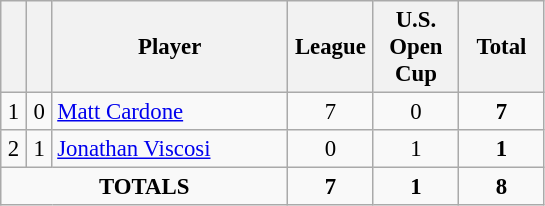<table class="wikitable sortable" style="font-size: 95%; text-align: center;">
<tr>
<th width=10></th>
<th width=10></th>
<th width=150>Player</th>
<th width=50>League</th>
<th width=50>U.S. Open Cup</th>
<th width=50>Total</th>
</tr>
<tr>
<td>1</td>
<td>0</td>
<td align=left> <a href='#'>Matt Cardone</a></td>
<td>7</td>
<td>0</td>
<td><strong>7</strong></td>
</tr>
<tr>
<td>2</td>
<td>1</td>
<td align=left> <a href='#'>Jonathan Viscosi</a></td>
<td>0</td>
<td>1</td>
<td><strong>1</strong></td>
</tr>
<tr>
<td colspan="3"><strong>TOTALS</strong></td>
<td><strong>7</strong></td>
<td><strong>1</strong></td>
<td><strong>8</strong></td>
</tr>
</table>
